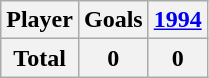<table class="wikitable" style="text-align:center;">
<tr>
<th>Player</th>
<th>Goals</th>
<th><a href='#'>1994</a></th>
</tr>
<tr class="sortbottom">
<th>Total</th>
<th>0</th>
<th>0</th>
</tr>
</table>
